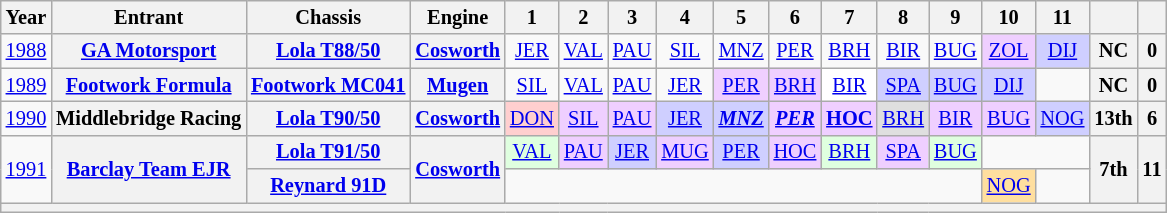<table class="wikitable" style="text-align:center; font-size:85%">
<tr>
<th>Year</th>
<th>Entrant</th>
<th>Chassis</th>
<th>Engine</th>
<th>1</th>
<th>2</th>
<th>3</th>
<th>4</th>
<th>5</th>
<th>6</th>
<th>7</th>
<th>8</th>
<th>9</th>
<th>10</th>
<th>11</th>
<th></th>
<th></th>
</tr>
<tr>
<td><a href='#'>1988</a></td>
<th nowrap><a href='#'>GA Motorsport</a></th>
<th nowrap><a href='#'>Lola T88/50</a></th>
<th nowrap><a href='#'>Cosworth</a></th>
<td><a href='#'>JER</a></td>
<td><a href='#'>VAL</a></td>
<td><a href='#'>PAU</a></td>
<td><a href='#'>SIL</a></td>
<td><a href='#'>MNZ</a></td>
<td><a href='#'>PER</a></td>
<td><a href='#'>BRH</a></td>
<td><a href='#'>BIR</a></td>
<td><a href='#'>BUG</a></td>
<td style="background:#EFCFFF;"><a href='#'>ZOL</a><br></td>
<td style="background:#CFCFFF;"><a href='#'>DIJ</a><br></td>
<th>NC</th>
<th>0</th>
</tr>
<tr>
<td><a href='#'>1989</a></td>
<th nowrap><a href='#'>Footwork Formula</a></th>
<th nowrap><a href='#'>Footwork MC041</a></th>
<th nowrap><a href='#'>Mugen</a></th>
<td><a href='#'>SIL</a></td>
<td><a href='#'>VAL</a></td>
<td><a href='#'>PAU</a></td>
<td><a href='#'>JER</a></td>
<td style="background:#EFCFFF;"><a href='#'>PER</a><br></td>
<td style="background:#EFCFFF;"><a href='#'>BRH</a><br></td>
<td style="background:#FFFFFF;"><a href='#'>BIR</a><br></td>
<td style="background:#CFCFFF;"><a href='#'>SPA</a><br></td>
<td style="background:#CFCFFF;"><a href='#'>BUG</a><br></td>
<td style="background:#CFCFFF;"><a href='#'>DIJ</a><br></td>
<td></td>
<th>NC</th>
<th>0</th>
</tr>
<tr>
<td><a href='#'>1990</a></td>
<th nowrap>Middlebridge Racing</th>
<th nowrap><a href='#'>Lola T90/50</a></th>
<th nowrap><a href='#'>Cosworth</a></th>
<td style="background:#FFCFCF;"><a href='#'>DON</a><br></td>
<td style="background:#EFCFFF;"><a href='#'>SIL</a><br></td>
<td style="background:#EFCFFF;"><a href='#'>PAU</a><br></td>
<td style="background:#CFCFFF;"><a href='#'>JER</a><br></td>
<td style="background:#CFCFFF;"><strong><em><a href='#'>MNZ</a></em></strong><br></td>
<td style="background:#EFCFFF;"><strong><em><a href='#'>PER</a></em></strong><br></td>
<td style="background:#EFCFFF;"><strong><a href='#'>HOC</a></strong><br></td>
<td style="background:#DFDFDF;"><a href='#'>BRH</a><br></td>
<td style="background:#EFCFFF;"><a href='#'>BIR</a><br></td>
<td style="background:#EFCFFF;"><a href='#'>BUG</a><br></td>
<td style="background:#CFCFFF;"><a href='#'>NOG</a><br></td>
<th>13th</th>
<th>6</th>
</tr>
<tr>
<td rowspan=2><a href='#'>1991</a></td>
<th rowspan=2 nowrap><a href='#'>Barclay Team EJR</a></th>
<th nowrap><a href='#'>Lola T91/50</a></th>
<th rowspan=2><a href='#'>Cosworth</a></th>
<td style="background:#DFFFDF;"><a href='#'>VAL</a><br></td>
<td style="background:#EFCFFF;"><a href='#'>PAU</a><br></td>
<td style="background:#CFCFFF;"><a href='#'>JER</a><br></td>
<td style="background:#EFCFFF;"><a href='#'>MUG</a><br></td>
<td style="background:#CFCFFF;"><a href='#'>PER</a><br></td>
<td style="background:#EFCFFF;"><a href='#'>HOC</a><br></td>
<td style="background:#DFFFDF;"><a href='#'>BRH</a><br></td>
<td style="background:#EFCFFF;"><a href='#'>SPA</a><br></td>
<td style="background:#DFFFDF;"><a href='#'>BUG</a><br></td>
<td colspan=2></td>
<th rowspan=2>7th</th>
<th rowspan=2>11</th>
</tr>
<tr>
<th nowrap><a href='#'>Reynard 91D</a></th>
<td colspan=9></td>
<td style="background:#FFDF9F;"><a href='#'>NOG</a><br></td>
<td></td>
</tr>
<tr>
<th colspan="17"></th>
</tr>
</table>
